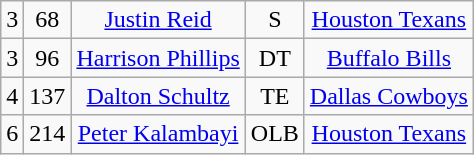<table class="wikitable" style="text-align:center">
<tr>
<td>3</td>
<td>68</td>
<td><a href='#'>Justin Reid</a></td>
<td>S</td>
<td><a href='#'>Houston Texans</a></td>
</tr>
<tr>
<td>3</td>
<td>96</td>
<td><a href='#'>Harrison Phillips</a></td>
<td>DT</td>
<td><a href='#'>Buffalo Bills</a></td>
</tr>
<tr>
<td>4</td>
<td>137</td>
<td><a href='#'>Dalton Schultz</a></td>
<td>TE</td>
<td><a href='#'>Dallas Cowboys</a></td>
</tr>
<tr>
<td>6</td>
<td>214</td>
<td><a href='#'>Peter Kalambayi</a></td>
<td>OLB</td>
<td><a href='#'>Houston Texans</a></td>
</tr>
</table>
